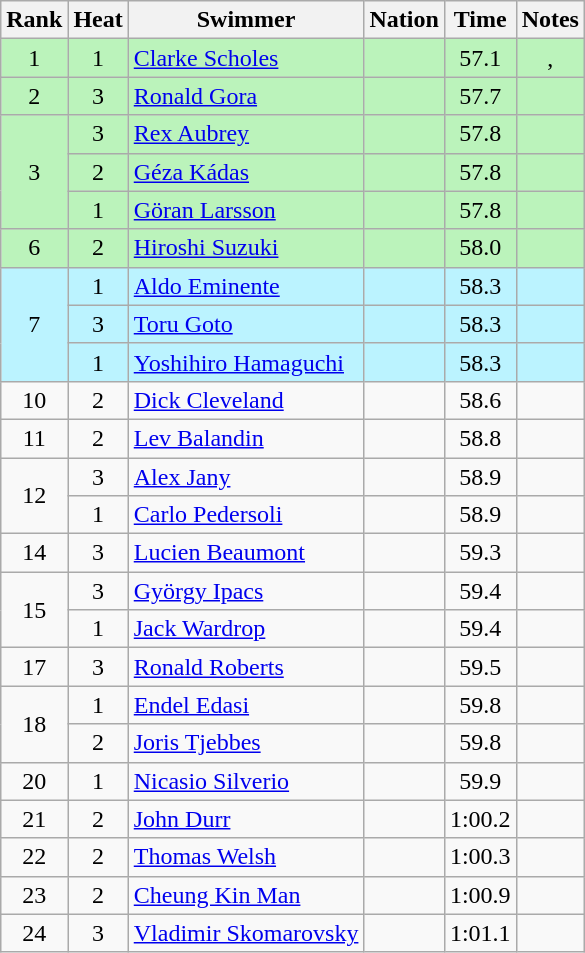<table class="wikitable sortable" style=text-align:center>
<tr>
<th>Rank</th>
<th>Heat</th>
<th>Swimmer</th>
<th>Nation</th>
<th>Time</th>
<th>Notes</th>
</tr>
<tr bgcolor=#bbf3bb>
<td>1</td>
<td>1</td>
<td align=left><a href='#'>Clarke Scholes</a></td>
<td align=left></td>
<td>57.1</td>
<td>, </td>
</tr>
<tr bgcolor=#bbf3bb>
<td>2</td>
<td>3</td>
<td align=left><a href='#'>Ronald Gora</a></td>
<td align=left></td>
<td>57.7</td>
<td></td>
</tr>
<tr bgcolor=#bbf3bb>
<td rowspan=3>3</td>
<td>3</td>
<td align=left><a href='#'>Rex Aubrey</a></td>
<td align=left></td>
<td>57.8</td>
<td></td>
</tr>
<tr bgcolor=#bbf3bb>
<td>2</td>
<td align=left><a href='#'>Géza Kádas</a></td>
<td align=left></td>
<td>57.8</td>
<td></td>
</tr>
<tr bgcolor=#bbf3bb>
<td>1</td>
<td align=left><a href='#'>Göran Larsson</a></td>
<td align=left></td>
<td>57.8</td>
<td></td>
</tr>
<tr bgcolor=#bbf3bb>
<td>6</td>
<td>2</td>
<td align=left><a href='#'>Hiroshi Suzuki</a></td>
<td align=left></td>
<td>58.0</td>
<td></td>
</tr>
<tr bgcolor=#bbf3ff>
<td rowspan=3>7</td>
<td>1</td>
<td align=left><a href='#'>Aldo Eminente</a></td>
<td align=left></td>
<td>58.3</td>
<td></td>
</tr>
<tr bgcolor=#bbf3ff>
<td>3</td>
<td align=left><a href='#'>Toru Goto</a></td>
<td align=left></td>
<td>58.3</td>
<td></td>
</tr>
<tr bgcolor=#bbf3ff>
<td>1</td>
<td align=left><a href='#'>Yoshihiro Hamaguchi</a></td>
<td align=left></td>
<td>58.3</td>
<td></td>
</tr>
<tr>
<td>10</td>
<td>2</td>
<td align=left><a href='#'>Dick Cleveland</a></td>
<td align=left></td>
<td>58.6</td>
<td></td>
</tr>
<tr>
<td>11</td>
<td>2</td>
<td align=left><a href='#'>Lev Balandin</a></td>
<td align=left></td>
<td>58.8</td>
<td></td>
</tr>
<tr>
<td rowspan=2>12</td>
<td>3</td>
<td align=left><a href='#'>Alex Jany</a></td>
<td align=left></td>
<td>58.9</td>
<td></td>
</tr>
<tr>
<td>1</td>
<td align=left><a href='#'>Carlo Pedersoli</a></td>
<td align=left></td>
<td>58.9</td>
<td></td>
</tr>
<tr>
<td>14</td>
<td>3</td>
<td align=left><a href='#'>Lucien Beaumont</a></td>
<td align=left></td>
<td>59.3</td>
<td></td>
</tr>
<tr>
<td rowspan=2>15</td>
<td>3</td>
<td align=left><a href='#'>György Ipacs</a></td>
<td align=left></td>
<td>59.4</td>
<td></td>
</tr>
<tr>
<td>1</td>
<td align=left><a href='#'>Jack Wardrop</a></td>
<td align=left></td>
<td>59.4</td>
<td></td>
</tr>
<tr>
<td>17</td>
<td>3</td>
<td align=left><a href='#'>Ronald Roberts</a></td>
<td align=left></td>
<td>59.5</td>
<td></td>
</tr>
<tr>
<td rowspan=2>18</td>
<td>1</td>
<td align=left><a href='#'>Endel Edasi</a></td>
<td align=left></td>
<td>59.8</td>
<td></td>
</tr>
<tr>
<td>2</td>
<td align=left><a href='#'>Joris Tjebbes</a></td>
<td align=left></td>
<td>59.8</td>
<td></td>
</tr>
<tr>
<td>20</td>
<td>1</td>
<td align=left><a href='#'>Nicasio Silverio</a></td>
<td align=left></td>
<td>59.9</td>
<td></td>
</tr>
<tr>
<td>21</td>
<td>2</td>
<td align=left><a href='#'>John Durr</a></td>
<td align=left></td>
<td data-sort-value=60.2>1:00.2</td>
<td></td>
</tr>
<tr>
<td>22</td>
<td>2</td>
<td align=left><a href='#'>Thomas Welsh</a></td>
<td align=left></td>
<td data-sort-value=60.3>1:00.3</td>
<td></td>
</tr>
<tr>
<td>23</td>
<td>2</td>
<td align=left><a href='#'>Cheung Kin Man</a></td>
<td align=left></td>
<td data-sort-value=60.9>1:00.9</td>
<td></td>
</tr>
<tr>
<td>24</td>
<td>3</td>
<td align=left><a href='#'>Vladimir Skomarovsky</a></td>
<td align=left></td>
<td data-sort-value=61.1>1:01.1</td>
<td></td>
</tr>
</table>
